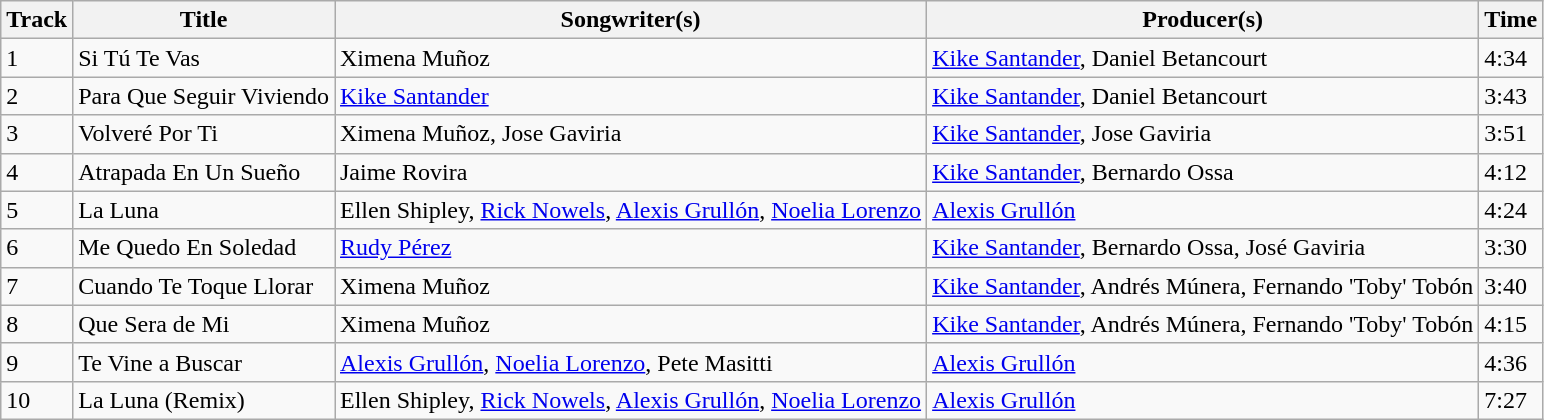<table class="wikitable">
<tr>
<th>Track</th>
<th>Title</th>
<th>Songwriter(s)</th>
<th>Producer(s)</th>
<th>Time</th>
</tr>
<tr>
<td>1</td>
<td>Si Tú Te Vas</td>
<td>Ximena Muñoz</td>
<td><a href='#'>Kike Santander</a>, Daniel Betancourt</td>
<td>4:34</td>
</tr>
<tr>
<td>2</td>
<td>Para Que Seguir Viviendo</td>
<td><a href='#'>Kike Santander</a></td>
<td><a href='#'>Kike Santander</a>, Daniel Betancourt</td>
<td>3:43</td>
</tr>
<tr>
<td>3</td>
<td>Volveré Por Ti</td>
<td>Ximena Muñoz, Jose Gaviria</td>
<td><a href='#'>Kike Santander</a>, Jose Gaviria</td>
<td>3:51</td>
</tr>
<tr>
<td>4</td>
<td>Atrapada En Un Sueño</td>
<td>Jaime Rovira</td>
<td><a href='#'>Kike Santander</a>, Bernardo Ossa</td>
<td>4:12</td>
</tr>
<tr>
<td>5</td>
<td>La Luna</td>
<td>Ellen Shipley, <a href='#'>Rick Nowels</a>, <a href='#'>Alexis Grullón</a>, <a href='#'>Noelia Lorenzo</a></td>
<td><a href='#'>Alexis Grullón</a></td>
<td>4:24</td>
</tr>
<tr>
<td>6</td>
<td>Me Quedo En Soledad</td>
<td><a href='#'>Rudy Pérez</a></td>
<td><a href='#'>Kike Santander</a>, Bernardo Ossa, José Gaviria</td>
<td>3:30</td>
</tr>
<tr>
<td>7</td>
<td>Cuando Te Toque Llorar</td>
<td>Ximena Muñoz</td>
<td><a href='#'>Kike Santander</a>, Andrés Múnera, Fernando 'Toby' Tobón</td>
<td>3:40</td>
</tr>
<tr>
<td>8</td>
<td>Que Sera de Mi</td>
<td>Ximena Muñoz</td>
<td><a href='#'>Kike Santander</a>, Andrés Múnera, Fernando 'Toby' Tobón</td>
<td>4:15</td>
</tr>
<tr>
<td>9</td>
<td>Te Vine a Buscar</td>
<td><a href='#'>Alexis Grullón</a>, <a href='#'>Noelia Lorenzo</a>, Pete Masitti</td>
<td><a href='#'>Alexis Grullón</a></td>
<td>4:36</td>
</tr>
<tr>
<td>10</td>
<td>La Luna (Remix)</td>
<td>Ellen Shipley, <a href='#'>Rick Nowels</a>, <a href='#'>Alexis Grullón</a>, <a href='#'>Noelia Lorenzo</a></td>
<td><a href='#'>Alexis Grullón</a></td>
<td>7:27</td>
</tr>
</table>
